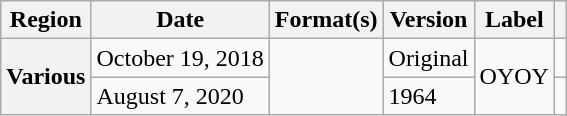<table class="wikitable plainrowheaders">
<tr>
<th scope="col">Region</th>
<th scope="col">Date</th>
<th scope="col">Format(s)</th>
<th scope="col">Version</th>
<th scope="col">Label</th>
<th scope="col"></th>
</tr>
<tr>
<th scope="row" rowspan="2">Various</th>
<td>October 19, 2018</td>
<td rowspan="2"></td>
<td>Original</td>
<td rowspan="2">OYOY</td>
<td></td>
</tr>
<tr>
<td>August 7, 2020</td>
<td>1964</td>
<td></td>
</tr>
</table>
